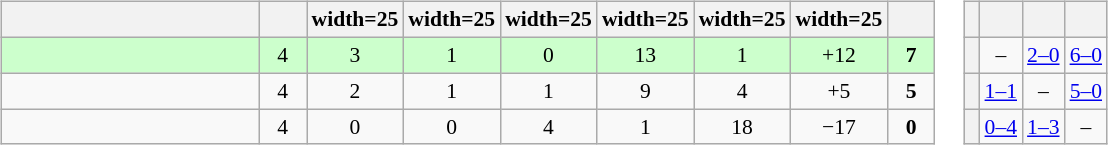<table>
<tr>
<td><br><table class="wikitable" style="text-align: center; font-size: 90%;">
<tr>
<th width=165></th>
<th width=25></th>
<th>width=25</th>
<th>width=25</th>
<th>width=25</th>
<th>width=25</th>
<th>width=25</th>
<th>width=25</th>
<th width=25></th>
</tr>
<tr bgcolor="#ccffcc">
<td align="left"></td>
<td>4</td>
<td>3</td>
<td>1</td>
<td>0</td>
<td>13</td>
<td>1</td>
<td>+12</td>
<td><strong>7</strong></td>
</tr>
<tr>
<td align="left"></td>
<td>4</td>
<td>2</td>
<td>1</td>
<td>1</td>
<td>9</td>
<td>4</td>
<td>+5</td>
<td><strong>5</strong></td>
</tr>
<tr>
<td align="left"></td>
<td>4</td>
<td>0</td>
<td>0</td>
<td>4</td>
<td>1</td>
<td>18</td>
<td>−17</td>
<td><strong>0</strong></td>
</tr>
</table>
</td>
<td><br><table class="wikitable" style="text-align:center; font-size:90%;">
<tr>
<th> </th>
<th></th>
<th></th>
<th></th>
</tr>
<tr>
<th align="left"></th>
<td>–</td>
<td><a href='#'>2–0</a></td>
<td><a href='#'>6–0</a></td>
</tr>
<tr>
<th align="left"></th>
<td><a href='#'>1–1</a></td>
<td>–</td>
<td><a href='#'>5–0</a></td>
</tr>
<tr>
<th align="left"></th>
<td><a href='#'>0–4</a></td>
<td><a href='#'>1–3</a></td>
<td>–</td>
</tr>
</table>
</td>
</tr>
</table>
